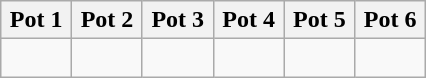<table class="wikitable">
<tr>
<th width=15%>Pot 1</th>
<th width=15%>Pot 2</th>
<th width=15%>Pot 3</th>
<th width=15%>Pot 4</th>
<th width=15%>Pot 5</th>
<th width=15%>Pot 6</th>
</tr>
<tr>
<td valign="top"><br></td>
<td valign="top"><br></td>
<td valign="top"><br></td>
<td valign="top"><br></td>
<td valign="top"><br></td>
<td valign="top"><br></td>
</tr>
</table>
